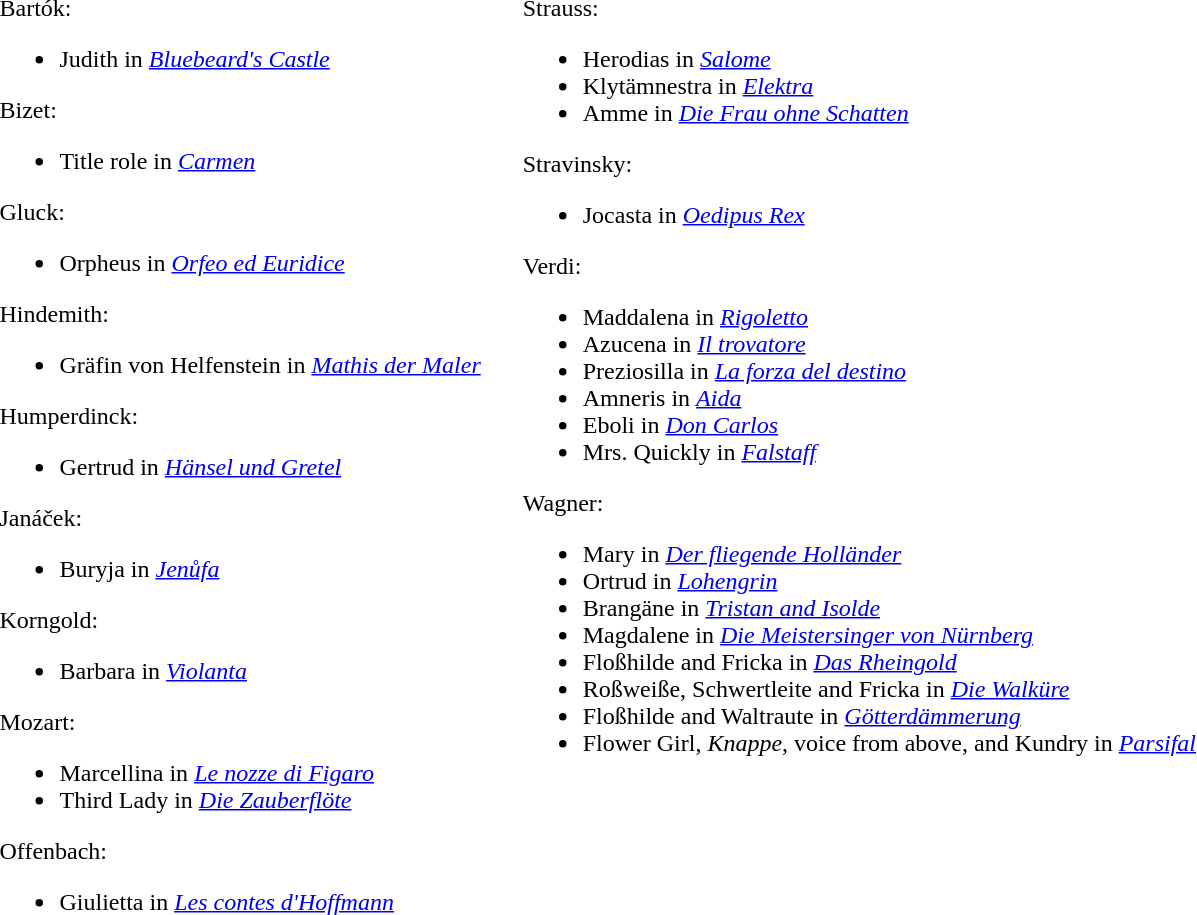<table>
<tr>
<td valign="top"><br>Bartók:<ul><li>Judith in <em><a href='#'>Bluebeard's Castle</a></em></li></ul>Bizet:<ul><li>Title role in <em><a href='#'>Carmen</a></em></li></ul>Gluck:<ul><li>Orpheus in <em><a href='#'>Orfeo ed Euridice</a></em></li></ul>Hindemith:<ul><li>Gräfin von Helfenstein in <em><a href='#'>Mathis der Maler</a></em></li></ul>Humperdinck:<ul><li>Gertrud in <em><a href='#'>Hänsel und Gretel</a></em></li></ul>Janáček:<ul><li>Buryja in <em><a href='#'>Jenůfa</a></em></li></ul>Korngold:<ul><li>Barbara in <em><a href='#'>Violanta</a></em></li></ul>Mozart:<ul><li>Marcellina in <em><a href='#'>Le nozze di Figaro</a></em></li><li>Third Lady in <em><a href='#'>Die Zauberflöte</a></em></li></ul>Offenbach:<ul><li>Giulietta in <em><a href='#'>Les contes d'Hoffmann</a></em></li></ul></td>
<td width="20"> </td>
<td valign="top"><br>Strauss:<ul><li>Herodias in <em><a href='#'>Salome</a></em></li><li>Klytämnestra in <em><a href='#'>Elektra</a></em></li><li>Amme in <em><a href='#'>Die Frau ohne Schatten</a></em></li></ul>Stravinsky:<ul><li>Jocasta in <em><a href='#'>Oedipus Rex</a></em></li></ul>Verdi:<ul><li>Maddalena in <em><a href='#'>Rigoletto</a></em></li><li>Azucena in <em><a href='#'>Il trovatore</a></em></li><li>Preziosilla in <em><a href='#'>La forza del destino</a></em></li><li>Amneris in <em><a href='#'>Aida</a></em></li><li>Eboli in <em><a href='#'>Don Carlos</a></em></li><li>Mrs. Quickly in <em><a href='#'>Falstaff</a></em></li></ul>Wagner:<ul><li>Mary in <em><a href='#'>Der fliegende Holländer</a></em></li><li>Ortrud in <em><a href='#'>Lohengrin</a></em></li><li>Brangäne in <em><a href='#'>Tristan and Isolde</a></em></li><li>Magdalene in <em><a href='#'>Die Meistersinger von Nürnberg</a></em></li><li>Floßhilde and Fricka in <em><a href='#'>Das Rheingold</a></em></li><li>Roßweiße, Schwertleite and Fricka in <em><a href='#'>Die Walküre</a></em></li><li>Floßhilde and Waltraute in <em><a href='#'>Götterdämmerung</a></em></li><li>Flower Girl, <em>Knappe</em>, voice from above, and Kundry in <em><a href='#'>Parsifal</a></em></li></ul></td>
</tr>
</table>
